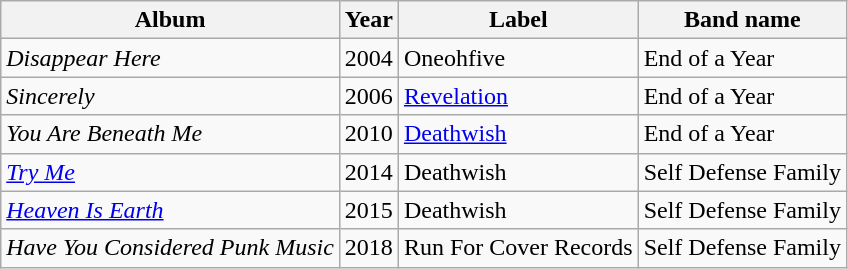<table class="wikitable">
<tr>
<th>Album</th>
<th>Year</th>
<th>Label</th>
<th>Band name</th>
</tr>
<tr>
<td><em>Disappear Here</em></td>
<td>2004</td>
<td>Oneohfive</td>
<td>End of a Year</td>
</tr>
<tr>
<td><em>Sincerely</em></td>
<td>2006</td>
<td><a href='#'>Revelation</a></td>
<td>End of a Year</td>
</tr>
<tr>
<td><em>You Are Beneath Me</em></td>
<td>2010</td>
<td><a href='#'>Deathwish</a></td>
<td>End of a Year</td>
</tr>
<tr>
<td><em><a href='#'>Try Me</a></em></td>
<td>2014</td>
<td>Deathwish</td>
<td>Self Defense Family</td>
</tr>
<tr>
<td><em><a href='#'>Heaven Is Earth</a></em></td>
<td>2015</td>
<td>Deathwish</td>
<td>Self Defense Family</td>
</tr>
<tr>
<td><em>Have You Considered Punk Music</em></td>
<td>2018</td>
<td>Run For Cover Records</td>
<td>Self Defense Family</td>
</tr>
</table>
